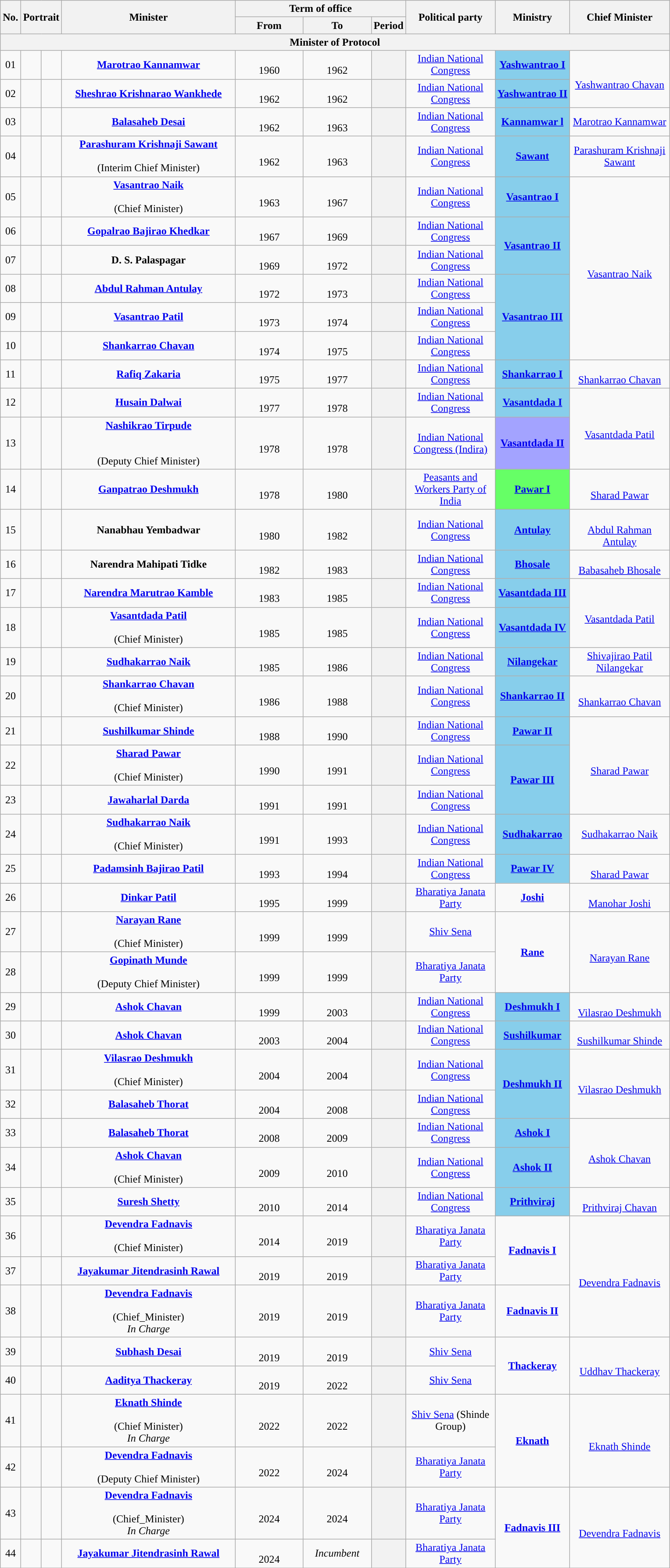<table class="wikitable" style="text-align:center">
<tr>
<th rowspan="2">No.</th>
<th rowspan="2" colspan="2">Portrait</th>
<th rowspan="2" style="width:16em">Minister<br></th>
<th colspan="3">Term of office</th>
<th rowspan="2" style="width:8em">Political party</th>
<th rowspan="2">Ministry</th>
<th rowspan="2" style="width:9em">Chief Minister</th>
</tr>
<tr>
<th style="width:6em">From</th>
<th style="width:6em">To</th>
<th>Period</th>
</tr>
<tr>
<th colspan="10">Minister of Protocol</th>
</tr>
<tr>
<td>01</td>
<td style="color:inherit;background:"></td>
<td></td>
<td><strong><a href='#'>Marotrao Kannamwar</a></strong>  <br> </td>
<td><br>1960</td>
<td><br>1962</td>
<th></th>
<td><a href='#'>Indian National Congress</a></td>
<td bgcolor="#87CEEB"><a href='#'><strong>Yashwantrao I</strong></a></td>
<td rowspan="2"> <br><a href='#'>Yashwantrao Chavan</a></td>
</tr>
<tr>
<td>02</td>
<td style="color:inherit;background:"></td>
<td></td>
<td><strong><a href='#'>Sheshrao Krishnarao Wankhede</a></strong>   <br> </td>
<td><br>1962</td>
<td><br>1962</td>
<th></th>
<td><a href='#'>Indian National Congress</a></td>
<td bgcolor="#87CEEB"><a href='#'><strong>Yashwantrao II</strong></a></td>
</tr>
<tr>
<td>03</td>
<td style="color:inherit;background:"></td>
<td></td>
<td><strong><a href='#'>Balasaheb Desai</a></strong>  <br> </td>
<td><br>1962</td>
<td><br>1963</td>
<th></th>
<td><a href='#'>Indian National Congress</a></td>
<td bgcolor="#87CEEB"><a href='#'><strong>Kannamwar l</strong></a></td>
<td><a href='#'>Marotrao Kannamwar</a></td>
</tr>
<tr>
<td>04</td>
<td style="color:inherit;background:"></td>
<td></td>
<td><strong><a href='#'>Parashuram Krishnaji Sawant</a></strong> <br>  <br>(Interim Chief Minister)</td>
<td><br>1962</td>
<td><br>1963</td>
<th></th>
<td><a href='#'>Indian National Congress</a></td>
<td bgcolor="#87CEEB"><a href='#'><strong>Sawant</strong></a></td>
<td><a href='#'>Parashuram Krishnaji Sawant</a></td>
</tr>
<tr>
<td>05</td>
<td style="color:inherit;background:"></td>
<td></td>
<td><strong><a href='#'>Vasantrao Naik</a></strong> <br> <br>(Chief Minister)</td>
<td><br>1963</td>
<td><br>1967</td>
<th></th>
<td><a href='#'>Indian National Congress</a></td>
<td bgcolor="#87CEEB"><a href='#'><strong>Vasantrao I</strong></a></td>
<td rowspan="6"><br><a href='#'>Vasantrao Naik</a></td>
</tr>
<tr>
<td>06</td>
<td style="color:inherit;background:"></td>
<td></td>
<td><strong><a href='#'>Gopalrao Bajirao Khedkar</a></strong> <br> </td>
<td><br>1967</td>
<td><br>1969</td>
<th></th>
<td><a href='#'>Indian National Congress</a></td>
<td rowspan="2" bgcolor="#87CEEB"><a href='#'><strong>Vasantrao II</strong></a></td>
</tr>
<tr>
<td>07</td>
<td style="color:inherit;background:"></td>
<td></td>
<td><strong>D. S. Palaspagar</strong> <br> </td>
<td><br>1969</td>
<td><br>1972</td>
<th></th>
<td><a href='#'>Indian National Congress</a></td>
</tr>
<tr>
<td>08</td>
<td style="color:inherit;background:"></td>
<td></td>
<td><strong><a href='#'>Abdul Rahman Antulay</a></strong> <br> </td>
<td><br>1972</td>
<td><br>1973</td>
<th></th>
<td><a href='#'>Indian National Congress</a></td>
<td rowspan="3" bgcolor="#87CEEB"><a href='#'><strong>Vasantrao III</strong></a></td>
</tr>
<tr>
<td>09</td>
<td style="color:inherit;background:"></td>
<td></td>
<td><strong><a href='#'>Vasantrao Patil</a></strong> <br> </td>
<td><br>1973</td>
<td><br>1974</td>
<th></th>
<td><a href='#'>Indian National Congress</a></td>
</tr>
<tr>
<td>10</td>
<td style="color:inherit;background:"></td>
<td></td>
<td><strong><a href='#'>Shankarrao Chavan</a></strong> <br> </td>
<td><br>1974</td>
<td><br>1975</td>
<th></th>
<td><a href='#'>Indian National Congress</a></td>
</tr>
<tr>
<td>11</td>
<td style="color:inherit;background:"></td>
<td></td>
<td><strong><a href='#'>Rafiq Zakaria</a></strong> <br> </td>
<td><br>1975</td>
<td><br>1977</td>
<th></th>
<td><a href='#'>Indian National Congress</a></td>
<td rowspan="1" bgcolor="#87CEEB"><a href='#'><strong>Shankarrao I</strong></a></td>
<td rowspan="1"><br><a href='#'>Shankarrao Chavan</a></td>
</tr>
<tr>
<td>12</td>
<td style="color:inherit;background:"></td>
<td></td>
<td><strong><a href='#'>Husain Dalwai</a></strong> <br> </td>
<td><br>1977</td>
<td><br>1978</td>
<th></th>
<td><a href='#'>Indian National Congress</a></td>
<td rowspan="1" bgcolor="#88CEEB"><a href='#'><strong>Vasantdada I</strong></a></td>
<td rowspan="2"><br><a href='#'>Vasantdada Patil</a></td>
</tr>
<tr>
<td>13</td>
<td style="color:inherit;background:"></td>
<td></td>
<td><strong><a href='#'>Nashikrao Tirpude</a></strong> <br> <br><br> (Deputy Chief Minister)</td>
<td><br>1978</td>
<td><br>1978</td>
<th></th>
<td><a href='#'>Indian National Congress (Indira)</a></td>
<td rowspan="1" bgcolor="#A3A3FF"><a href='#'><strong>Vasantdada II</strong></a></td>
</tr>
<tr>
<td>14</td>
<td style="color:inherit;background:"></td>
<td></td>
<td><strong><a href='#'>Ganpatrao Deshmukh</a></strong> <br> </td>
<td><br>1978</td>
<td><br>1980</td>
<th></th>
<td><a href='#'>Peasants and Workers Party of India</a></td>
<td rowspan="1" bgcolor="#66FF66"><a href='#'><strong>Pawar I</strong></a></td>
<td rowspan="1"><br><a href='#'>Sharad Pawar</a></td>
</tr>
<tr>
<td>15</td>
<td style="color:inherit;background:"></td>
<td></td>
<td><strong>Nanabhau Yembadwar</strong>   <br> </td>
<td><br>1980</td>
<td><br>1982</td>
<th></th>
<td><a href='#'>Indian National Congress</a></td>
<td rowspan="1" bgcolor="#87CEEB"><a href='#'><strong>Antulay</strong></a></td>
<td rowspan="1"> <br><a href='#'>Abdul Rahman Antulay</a></td>
</tr>
<tr>
<td>16</td>
<td style="color:inherit;background:"></td>
<td></td>
<td><strong>Narendra Mahipati Tidke</strong>  <br> </td>
<td><br>1982</td>
<td><br>1983</td>
<th></th>
<td><a href='#'>Indian National Congress</a></td>
<td rowspan="1" bgcolor="#87CEEB"><a href='#'><strong>Bhosale</strong></a></td>
<td rowspan="1"> <br><a href='#'>Babasaheb Bhosale</a></td>
</tr>
<tr>
<td>17</td>
<td style="color:inherit;background:"></td>
<td></td>
<td><strong><a href='#'>Narendra Marutrao Kamble</a></strong> <br> </td>
<td><br>1983</td>
<td><br>1985</td>
<th></th>
<td><a href='#'>Indian National Congress</a></td>
<td rowspan="1" bgcolor="#87CEEB"><a href='#'><strong>Vasantdada III</strong></a></td>
<td rowspan="2"><br><a href='#'>Vasantdada Patil</a></td>
</tr>
<tr>
<td>18</td>
<td style="color:inherit;background:"></td>
<td></td>
<td><strong><a href='#'>Vasantdada Patil</a></strong> <br> <br> (Chief Minister)</td>
<td><br>1985</td>
<td><br>1985</td>
<th></th>
<td><a href='#'>Indian National Congress</a></td>
<td rowspan="1" bgcolor="#87CEEB"><a href='#'><strong>Vasantdada IV</strong></a></td>
</tr>
<tr>
<td>19</td>
<td style="color:inherit;background:"></td>
<td></td>
<td><strong><a href='#'>Sudhakarrao Naik</a></strong> <br> </td>
<td><br>1985</td>
<td><br>1986</td>
<th></th>
<td><a href='#'>Indian National Congress</a></td>
<td rowspan="1" bgcolor="#87CEEB"><a href='#'><strong>Nilangekar</strong></a></td>
<td rowspan="1"><a href='#'>Shivajirao Patil Nilangekar</a></td>
</tr>
<tr>
<td>20</td>
<td style="color:inherit;background:"></td>
<td></td>
<td><strong><a href='#'>Shankarrao Chavan</a></strong>  <br> <br> (Chief Minister)</td>
<td><br>1986</td>
<td><br>1988</td>
<th></th>
<td><a href='#'>Indian National Congress</a></td>
<td rowspan="1"bgcolor="#87CEEB"><a href='#'><strong>Shankarrao II</strong></a></td>
<td rowspan="1"> <br><a href='#'>Shankarrao Chavan</a></td>
</tr>
<tr>
<td>21</td>
<td style="color:inherit;background:"></td>
<td></td>
<td><strong><a href='#'>Sushilkumar Shinde</a></strong> <br> </td>
<td><br>1988</td>
<td><br>1990</td>
<th></th>
<td><a href='#'>Indian National Congress</a></td>
<td rowspan="1" bgcolor="#87CEEB"><a href='#'><strong>Pawar II</strong></a></td>
<td rowspan="3"> <br><a href='#'>Sharad Pawar</a></td>
</tr>
<tr>
<td>22</td>
<td style="color:inherit;background:"></td>
<td></td>
<td><strong><a href='#'>Sharad Pawar</a></strong> <br> <br>(Chief Minister)</td>
<td><br>1990</td>
<td><br>1991</td>
<th></th>
<td><a href='#'>Indian National Congress</a></td>
<td rowspan="2" bgcolor="#87CEEB"><a href='#'><strong>Pawar III</strong></a></td>
</tr>
<tr>
<td>23</td>
<td style="color:inherit;background:"></td>
<td></td>
<td><strong><a href='#'>Jawaharlal Darda</a></strong> <br> </td>
<td><br>1991</td>
<td><br>1991</td>
<th></th>
<td><a href='#'>Indian National Congress</a></td>
</tr>
<tr>
<td>24</td>
<td style="color:inherit;background:"></td>
<td></td>
<td><strong><a href='#'>Sudhakarrao Naik</a></strong> <br> <br> (Chief Minister)</td>
<td><br>1991</td>
<td><br>1993</td>
<th></th>
<td><a href='#'>Indian National Congress</a></td>
<td rowspan="1" bgcolor="#87CEEB"><a href='#'><strong>Sudhakarrao</strong></a></td>
<td rowspan="1"><a href='#'>Sudhakarrao Naik</a></td>
</tr>
<tr>
<td>25</td>
<td style="color:inherit;background:"></td>
<td></td>
<td><strong><a href='#'>Padamsinh Bajirao Patil</a></strong> <br> </td>
<td><br>1993</td>
<td><br>1994</td>
<th></th>
<td><a href='#'>Indian National Congress</a></td>
<td rowspan="1" bgcolor="#87CEEB"><a href='#'><strong>Pawar IV</strong></a></td>
<td rowspan="1"> <br><a href='#'>Sharad Pawar</a></td>
</tr>
<tr>
<td>26</td>
<td style="color:inherit;background:"></td>
<td></td>
<td><strong><a href='#'>Dinkar Patil</a></strong> <br> </td>
<td><br>1995</td>
<td><br>1999</td>
<th></th>
<td><a href='#'>Bharatiya Janata Party</a></td>
<td rowspan="1"><a href='#'><strong>Joshi</strong></a></td>
<td rowspan="1"> <br><a href='#'>Manohar Joshi</a></td>
</tr>
<tr>
<td>27</td>
<td style="color:inherit;background:"></td>
<td></td>
<td><strong><a href='#'>Narayan Rane</a></strong> <br> <br> (Chief Minister)</td>
<td><br>1999</td>
<td><br>1999</td>
<th></th>
<td><a href='#'>Shiv Sena</a></td>
<td rowspan="2"><a href='#'><strong>Rane</strong></a></td>
<td rowspan="2"> <br><a href='#'>Narayan Rane</a></td>
</tr>
<tr>
<td>28</td>
<td style="color:inherit;background:"></td>
<td></td>
<td><strong><a href='#'>Gopinath Munde</a></strong> <br> <br> (Deputy Chief Minister)</td>
<td><br>1999</td>
<td><br>1999</td>
<th></th>
<td><a href='#'>Bharatiya Janata Party</a></td>
</tr>
<tr>
<td>29</td>
<td style="color:inherit;background:"></td>
<td></td>
<td><strong><a href='#'>Ashok Chavan</a></strong> <br> </td>
<td><br>1999</td>
<td><br>2003</td>
<th></th>
<td><a href='#'>Indian National Congress</a></td>
<td rowspan="1" bgcolor="#87CEEB"><a href='#'><strong>Deshmukh I</strong></a></td>
<td rowspan="1"> <br><a href='#'>Vilasrao Deshmukh</a></td>
</tr>
<tr>
<td>30</td>
<td style="color:inherit;background:"></td>
<td></td>
<td><strong><a href='#'>Ashok Chavan</a></strong> <br> </td>
<td><br>2003</td>
<td><br>2004</td>
<th></th>
<td><a href='#'>Indian National Congress</a></td>
<td rowspan="1" bgcolor="#87CEEB"><a href='#'><strong>Sushilkumar</strong></a></td>
<td rowspan="1"> <br><a href='#'>Sushilkumar Shinde</a></td>
</tr>
<tr>
<td>31</td>
<td style="color:inherit;background:"></td>
<td></td>
<td><strong><a href='#'>Vilasrao Deshmukh</a></strong> <br> <br>(Chief Minister)</td>
<td><br>2004</td>
<td><br>2004</td>
<th></th>
<td><a href='#'>Indian National Congress</a></td>
<td rowspan="2" bgcolor="#87CEEB"><a href='#'><strong>Deshmukh II</strong></a></td>
<td rowspan="2"> <br><a href='#'>Vilasrao Deshmukh</a></td>
</tr>
<tr>
<td>32</td>
<td style="color:inherit;background:"></td>
<td></td>
<td><strong><a href='#'>Balasaheb Thorat</a></strong> <br> </td>
<td><br>2004</td>
<td><br>2008</td>
<th></th>
<td><a href='#'>Indian National Congress</a></td>
</tr>
<tr>
<td>33</td>
<td style="color:inherit;background:"></td>
<td></td>
<td><strong><a href='#'>Balasaheb Thorat</a></strong>  <br> </td>
<td><br>2008</td>
<td><br>2009</td>
<th></th>
<td><a href='#'>Indian National Congress</a></td>
<td rowspan="1" bgcolor="#87CEEB"><a href='#'><strong>Ashok I</strong></a></td>
<td rowspan="2"><br><a href='#'>Ashok Chavan</a></td>
</tr>
<tr>
<td>34</td>
<td style="color:inherit;background:"></td>
<td></td>
<td><strong><a href='#'>Ashok Chavan</a></strong> <br> <br> (Chief Minister)</td>
<td><br>2009</td>
<td><br>2010</td>
<th></th>
<td><a href='#'>Indian National Congress</a></td>
<td rowspan="1"bgcolor="#87CEEB"><a href='#'><strong>Ashok II</strong></a></td>
</tr>
<tr>
<td>35</td>
<td style="color:inherit;background:"></td>
<td></td>
<td><strong><a href='#'>Suresh Shetty</a></strong> <br> </td>
<td><br>2010</td>
<td><br>2014</td>
<th></th>
<td><a href='#'>Indian National Congress</a></td>
<td rowspan="1" bgcolor="#87CEEB"><a href='#'><strong>Prithviraj</strong></a></td>
<td rowspan="1"><br><a href='#'>Prithviraj Chavan</a></td>
</tr>
<tr>
<td>36</td>
<td style="color:inherit;background:"></td>
<td></td>
<td><strong><a href='#'>Devendra Fadnavis</a></strong> <br> <br> (Chief Minister)</td>
<td><br>2014</td>
<td><br>2019</td>
<th></th>
<td rowspan="1"><a href='#'>Bharatiya Janata Party</a></td>
<td rowspan="2"><a href='#'><strong>Fadnavis I</strong></a></td>
<td rowspan="3"> <br><a href='#'>Devendra Fadnavis</a></td>
</tr>
<tr>
<td>37</td>
<td style="color:inherit;background:"></td>
<td></td>
<td><strong><a href='#'>Jayakumar Jitendrasinh Rawal</a></strong> <br> </td>
<td><br>2019</td>
<td><br>2019</td>
<th></th>
<td rowspan="1"><a href='#'>Bharatiya Janata Party</a></td>
</tr>
<tr>
<td>38</td>
<td style="color:inherit;background:"></td>
<td></td>
<td><strong><a href='#'>Devendra Fadnavis</a></strong>  <br> <br>(Chief_Minister) <br><em>In Charge</em></td>
<td><br>2019</td>
<td><br>2019</td>
<th></th>
<td><a href='#'>Bharatiya Janata Party</a></td>
<td rowspan="1"><a href='#'><strong>Fadnavis II</strong></a></td>
</tr>
<tr>
<td>39</td>
<td style="color:inherit;background:"></td>
<td></td>
<td><strong><a href='#'>Subhash Desai</a></strong> <br> </td>
<td><br>2019</td>
<td><br>2019</td>
<th></th>
<td><a href='#'>Shiv Sena</a></td>
<td rowspan="2"><a href='#'><strong>Thackeray</strong></a></td>
<td rowspan="2"> <br><a href='#'>Uddhav Thackeray</a></td>
</tr>
<tr>
<td>40</td>
<td style="color:inherit;background:"></td>
<td></td>
<td><strong><a href='#'>Aaditya Thackeray</a></strong> <br> </td>
<td><br>2019</td>
<td><br>2022</td>
<th></th>
<td><a href='#'>Shiv Sena</a></td>
</tr>
<tr>
<td>41</td>
<td style="color:inherit;background:"></td>
<td></td>
<td><strong><a href='#'>Eknath Shinde</a></strong> <br>  <br>(Chief Minister)<br><em>In Charge</em></td>
<td><br>2022</td>
<td><br>2022</td>
<th></th>
<td><a href='#'>Shiv Sena</a> (Shinde Group)</td>
<td rowspan="2"><a href='#'><strong>Eknath</strong></a></td>
<td rowspan="2"> <br><a href='#'>Eknath Shinde</a></td>
</tr>
<tr>
<td>42</td>
<td style="color:inherit;background:"></td>
<td></td>
<td><strong><a href='#'>Devendra Fadnavis</a></strong> <br> <br> (Deputy Chief Minister)</td>
<td><br>2022</td>
<td><br>2024</td>
<th></th>
<td><a href='#'>Bharatiya Janata Party</a></td>
</tr>
<tr>
<td>43</td>
<td style="color:inherit;background:"></td>
<td></td>
<td><strong><a href='#'>Devendra Fadnavis</a></strong>  <br> <br>(Chief_Minister) <br><em>In Charge</em></td>
<td><br>2024</td>
<td><br>2024</td>
<th></th>
<td><a href='#'>Bharatiya Janata Party</a></td>
<td rowspan="2"><a href='#'><strong>Fadnavis III</strong></a></td>
<td rowspan="2"> <br><a href='#'>Devendra Fadnavis</a></td>
</tr>
<tr>
<td>44</td>
<td style="color:inherit;background:"></td>
<td></td>
<td><strong><a href='#'>Jayakumar Jitendrasinh Rawal</a></strong> <br> </td>
<td><br>2024</td>
<td><em>Incumbent</em></td>
<th></th>
<td><a href='#'>Bharatiya Janata Party</a></td>
</tr>
<tr>
</tr>
</table>
